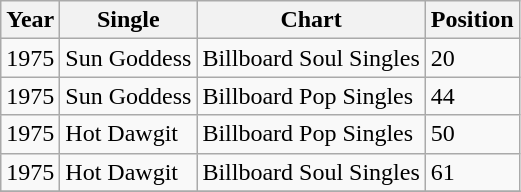<table class="wikitable">
<tr>
<th>Year</th>
<th>Single</th>
<th>Chart</th>
<th>Position</th>
</tr>
<tr>
<td>1975</td>
<td>Sun Goddess</td>
<td>Billboard Soul Singles</td>
<td>20</td>
</tr>
<tr>
<td>1975</td>
<td>Sun Goddess</td>
<td>Billboard Pop Singles</td>
<td>44</td>
</tr>
<tr>
<td>1975</td>
<td>Hot Dawgit</td>
<td>Billboard Pop Singles</td>
<td>50</td>
</tr>
<tr>
<td>1975</td>
<td>Hot Dawgit</td>
<td>Billboard Soul Singles</td>
<td>61</td>
</tr>
<tr>
</tr>
</table>
